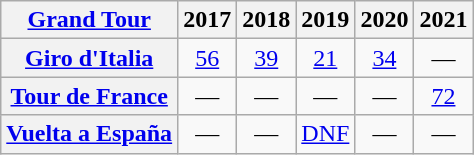<table class="wikitable plainrowheaders">
<tr>
<th scope="col"><a href='#'>Grand Tour</a></th>
<th scope="col">2017</th>
<th scope="col">2018</th>
<th scope="col">2019</th>
<th scope="col">2020</th>
<th scope="col">2021</th>
</tr>
<tr style="text-align:center;">
<th scope="row"> <a href='#'>Giro d'Italia</a></th>
<td><a href='#'>56</a></td>
<td><a href='#'>39</a></td>
<td><a href='#'>21</a></td>
<td><a href='#'>34</a></td>
<td>—</td>
</tr>
<tr style="text-align:center;">
<th scope="row"> <a href='#'>Tour de France</a></th>
<td>—</td>
<td>—</td>
<td>—</td>
<td>—</td>
<td><a href='#'>72</a></td>
</tr>
<tr style="text-align:center;">
<th scope="row"> <a href='#'>Vuelta a España</a></th>
<td>—</td>
<td>—</td>
<td><a href='#'>DNF</a></td>
<td>—</td>
<td>—</td>
</tr>
</table>
